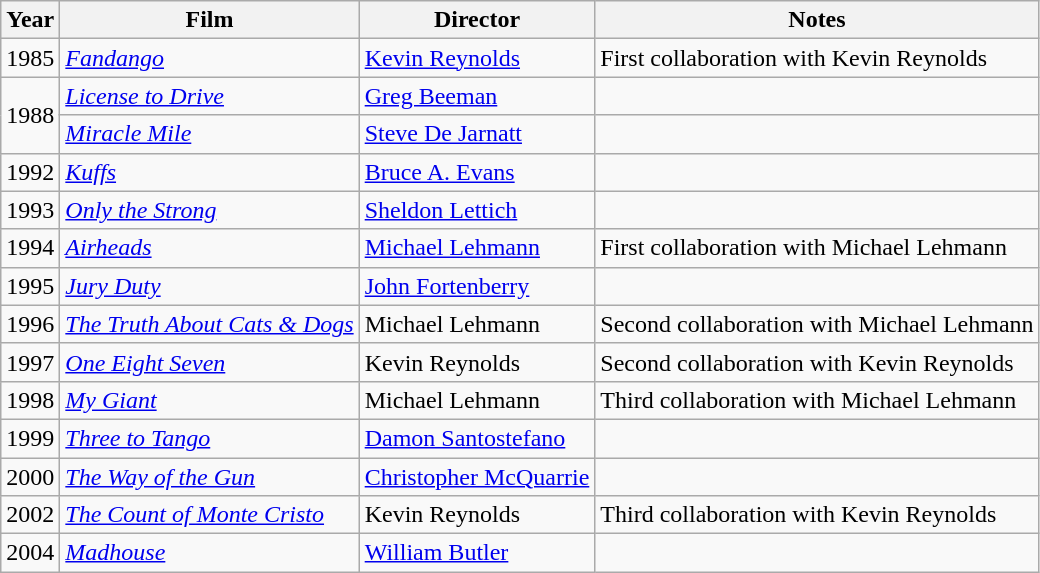<table class="wikitable">
<tr>
<th>Year</th>
<th>Film</th>
<th>Director</th>
<th>Notes</th>
</tr>
<tr>
<td>1985</td>
<td><em><a href='#'>Fandango</a></em></td>
<td><a href='#'>Kevin Reynolds</a></td>
<td>First collaboration with Kevin Reynolds</td>
</tr>
<tr>
<td rowspan=2>1988</td>
<td><em><a href='#'>License to Drive</a></em></td>
<td><a href='#'>Greg Beeman</a></td>
<td></td>
</tr>
<tr>
<td><em><a href='#'>Miracle Mile</a></em></td>
<td><a href='#'>Steve De Jarnatt</a></td>
<td></td>
</tr>
<tr>
<td>1992</td>
<td><em><a href='#'>Kuffs</a></em></td>
<td><a href='#'>Bruce A. Evans</a></td>
<td></td>
</tr>
<tr>
<td>1993</td>
<td><em><a href='#'>Only the Strong</a></em></td>
<td><a href='#'>Sheldon Lettich</a></td>
<td></td>
</tr>
<tr>
<td>1994</td>
<td><em><a href='#'>Airheads</a></em></td>
<td><a href='#'>Michael Lehmann</a></td>
<td>First collaboration with Michael Lehmann</td>
</tr>
<tr>
<td>1995</td>
<td><em><a href='#'>Jury Duty</a></em></td>
<td><a href='#'>John Fortenberry</a></td>
<td></td>
</tr>
<tr>
<td>1996</td>
<td><em><a href='#'>The Truth About Cats & Dogs</a></em></td>
<td>Michael Lehmann</td>
<td>Second collaboration with Michael Lehmann</td>
</tr>
<tr>
<td>1997</td>
<td><em><a href='#'>One Eight Seven</a></em></td>
<td>Kevin Reynolds</td>
<td>Second collaboration with Kevin Reynolds</td>
</tr>
<tr>
<td>1998</td>
<td><em><a href='#'>My Giant</a></em></td>
<td>Michael Lehmann</td>
<td>Third collaboration with Michael Lehmann</td>
</tr>
<tr>
<td>1999</td>
<td><em><a href='#'>Three to Tango</a></em></td>
<td><a href='#'>Damon Santostefano</a></td>
<td></td>
</tr>
<tr>
<td>2000</td>
<td><em><a href='#'>The Way of the Gun</a></em></td>
<td><a href='#'>Christopher McQuarrie</a></td>
<td></td>
</tr>
<tr>
<td>2002</td>
<td><em><a href='#'>The Count of Monte Cristo</a></em></td>
<td>Kevin Reynolds</td>
<td>Third collaboration with Kevin Reynolds</td>
</tr>
<tr>
<td>2004</td>
<td><em><a href='#'>Madhouse</a></em></td>
<td><a href='#'>William Butler</a></td>
<td></td>
</tr>
</table>
